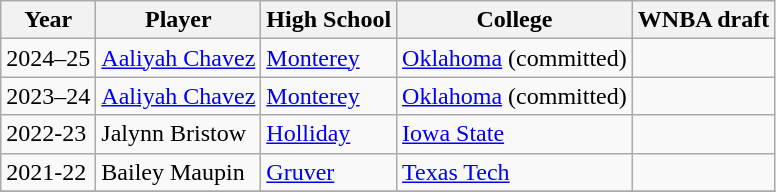<table class="wikitable sortable">
<tr>
<th>Year</th>
<th>Player</th>
<th>High School</th>
<th>College</th>
<th>WNBA draft</th>
</tr>
<tr>
<td>2024–25</td>
<td><a href='#'>Aaliyah Chavez</a></td>
<td><a href='#'>Monterey</a></td>
<td><a href='#'>Oklahoma</a> (committed)</td>
<td></td>
</tr>
<tr>
<td>2023–24</td>
<td><a href='#'>Aaliyah Chavez</a></td>
<td><a href='#'>Monterey</a></td>
<td><a href='#'>Oklahoma</a> (committed)</td>
<td></td>
</tr>
<tr>
<td>2022-23</td>
<td>Jalynn Bristow</td>
<td><a href='#'>Holliday</a></td>
<td><a href='#'>Iowa State</a></td>
<td></td>
</tr>
<tr>
<td>2021-22</td>
<td>Bailey Maupin</td>
<td><a href='#'>Gruver</a></td>
<td><a href='#'>Texas Tech</a></td>
<td></td>
</tr>
<tr>
</tr>
</table>
